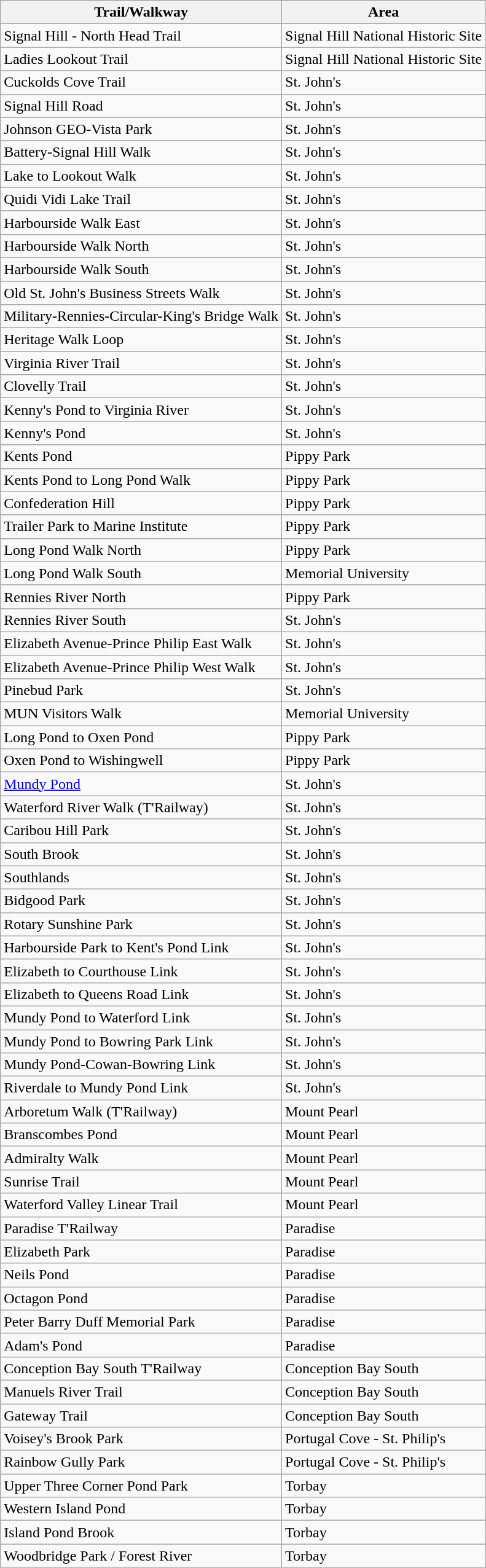<table class="wikitable sortable">
<tr>
<th>Trail/Walkway</th>
<th>Area</th>
</tr>
<tr>
<td>Signal Hill - North Head Trail</td>
<td>Signal Hill National Historic Site</td>
</tr>
<tr>
<td>Ladies Lookout Trail</td>
<td>Signal Hill National Historic Site</td>
</tr>
<tr>
<td>Cuckolds Cove Trail</td>
<td>St. John's</td>
</tr>
<tr>
<td>Signal Hill Road</td>
<td>St. John's</td>
</tr>
<tr>
<td>Johnson GEO-Vista Park</td>
<td>St. John's</td>
</tr>
<tr>
<td>Battery-Signal Hill Walk</td>
<td>St. John's</td>
</tr>
<tr>
<td>Lake to Lookout Walk</td>
<td>St. John's</td>
</tr>
<tr>
<td>Quidi Vidi Lake Trail</td>
<td>St. John's</td>
</tr>
<tr>
<td>Harbourside Walk East</td>
<td>St. John's</td>
</tr>
<tr>
<td>Harbourside Walk North</td>
<td>St. John's</td>
</tr>
<tr>
<td>Harbourside Walk South</td>
<td>St. John's</td>
</tr>
<tr>
<td>Old St. John's Business Streets Walk</td>
<td>St. John's</td>
</tr>
<tr>
<td>Military-Rennies-Circular-King's Bridge Walk</td>
<td>St. John's</td>
</tr>
<tr>
<td>Heritage Walk Loop</td>
<td>St. John's</td>
</tr>
<tr>
<td>Virginia River Trail</td>
<td>St. John's</td>
</tr>
<tr>
<td>Clovelly Trail</td>
<td>St. John's</td>
</tr>
<tr>
<td>Kenny's Pond to Virginia River</td>
<td>St. John's</td>
</tr>
<tr>
<td>Kenny's Pond</td>
<td>St. John's</td>
</tr>
<tr>
<td>Kents Pond</td>
<td>Pippy Park</td>
</tr>
<tr>
<td>Kents Pond to Long Pond Walk</td>
<td>Pippy Park</td>
</tr>
<tr>
<td>Confederation Hill</td>
<td>Pippy Park</td>
</tr>
<tr>
<td>Trailer Park to Marine Institute</td>
<td>Pippy Park</td>
</tr>
<tr>
<td>Long Pond Walk North</td>
<td>Pippy Park</td>
</tr>
<tr>
<td>Long Pond Walk South</td>
<td>Memorial University</td>
</tr>
<tr>
<td>Rennies River North</td>
<td>Pippy Park</td>
</tr>
<tr>
<td>Rennies River South</td>
<td>St. John's</td>
</tr>
<tr>
<td>Elizabeth Avenue-Prince Philip East Walk</td>
<td>St. John's</td>
</tr>
<tr>
<td>Elizabeth Avenue-Prince Philip West Walk</td>
<td>St. John's</td>
</tr>
<tr>
<td>Pinebud Park</td>
<td>St. John's</td>
</tr>
<tr>
<td>MUN Visitors Walk</td>
<td>Memorial University</td>
</tr>
<tr>
<td>Long Pond to Oxen Pond</td>
<td>Pippy Park</td>
</tr>
<tr>
<td>Oxen Pond to Wishingwell</td>
<td>Pippy Park</td>
</tr>
<tr>
<td><a href='#'>Mundy Pond</a></td>
<td>St. John's</td>
</tr>
<tr>
<td>Waterford River Walk (T'Railway)</td>
<td>St. John's</td>
</tr>
<tr>
<td>Caribou Hill Park</td>
<td>St. John's</td>
</tr>
<tr>
<td>South Brook</td>
<td>St. John's</td>
</tr>
<tr>
<td>Southlands</td>
<td>St. John's</td>
</tr>
<tr>
<td>Bidgood Park</td>
<td>St. John's</td>
</tr>
<tr>
<td>Rotary Sunshine Park</td>
<td>St. John's</td>
</tr>
<tr>
<td>Harbourside Park to Kent's Pond Link</td>
<td>St. John's</td>
</tr>
<tr>
<td>Elizabeth to Courthouse Link</td>
<td>St. John's</td>
</tr>
<tr>
<td>Elizabeth to Queens Road Link</td>
<td>St. John's</td>
</tr>
<tr>
<td>Mundy Pond to Waterford Link</td>
<td>St. John's</td>
</tr>
<tr>
<td>Mundy Pond to Bowring Park Link</td>
<td>St. John's</td>
</tr>
<tr>
<td>Mundy Pond-Cowan-Bowring Link</td>
<td>St. John's</td>
</tr>
<tr>
<td>Riverdale to Mundy Pond Link</td>
<td>St. John's</td>
</tr>
<tr>
<td>Arboretum Walk (T'Railway)</td>
<td>Mount Pearl</td>
</tr>
<tr>
<td>Branscombes Pond</td>
<td>Mount Pearl</td>
</tr>
<tr>
<td>Admiralty Walk</td>
<td>Mount Pearl</td>
</tr>
<tr>
<td>Sunrise Trail</td>
<td>Mount Pearl</td>
</tr>
<tr>
<td>Waterford Valley Linear Trail</td>
<td>Mount Pearl</td>
</tr>
<tr>
<td>Paradise T'Railway</td>
<td>Paradise</td>
</tr>
<tr>
<td>Elizabeth Park</td>
<td>Paradise</td>
</tr>
<tr>
<td>Neils Pond</td>
<td>Paradise</td>
</tr>
<tr>
<td>Octagon Pond</td>
<td>Paradise</td>
</tr>
<tr>
<td>Peter Barry Duff Memorial Park</td>
<td>Paradise</td>
</tr>
<tr>
<td>Adam's Pond</td>
<td>Paradise</td>
</tr>
<tr>
<td>Conception Bay South T'Railway</td>
<td>Conception Bay South</td>
</tr>
<tr>
<td>Manuels River Trail</td>
<td>Conception Bay South</td>
</tr>
<tr>
<td>Gateway Trail</td>
<td>Conception Bay South</td>
</tr>
<tr>
<td>Voisey's Brook Park</td>
<td>Portugal Cove - St. Philip's</td>
</tr>
<tr>
<td>Rainbow Gully Park</td>
<td>Portugal Cove - St. Philip's</td>
</tr>
<tr>
<td>Upper Three Corner Pond Park</td>
<td>Torbay</td>
</tr>
<tr>
<td>Western Island Pond</td>
<td>Torbay</td>
</tr>
<tr>
<td>Island Pond Brook</td>
<td>Torbay</td>
</tr>
<tr>
<td>Woodbridge Park / Forest River</td>
<td>Torbay</td>
</tr>
</table>
